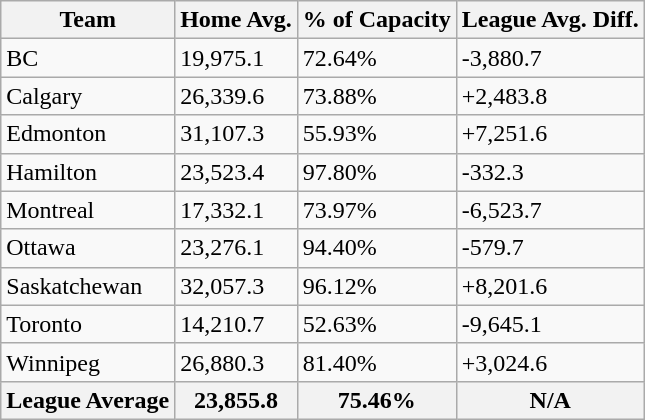<table class="wikitable sortable">
<tr>
<th>Team</th>
<th>Home Avg.</th>
<th>% of Capacity</th>
<th>League Avg. Diff.</th>
</tr>
<tr>
<td>BC</td>
<td>19,975.1</td>
<td>72.64%</td>
<td>-3,880.7</td>
</tr>
<tr>
<td>Calgary</td>
<td>26,339.6</td>
<td>73.88%</td>
<td>+2,483.8</td>
</tr>
<tr>
<td>Edmonton</td>
<td>31,107.3</td>
<td>55.93%</td>
<td>+7,251.6</td>
</tr>
<tr>
<td>Hamilton</td>
<td>23,523.4</td>
<td>97.80%</td>
<td>-332.3</td>
</tr>
<tr>
<td>Montreal</td>
<td>17,332.1</td>
<td>73.97%</td>
<td>-6,523.7</td>
</tr>
<tr>
<td>Ottawa</td>
<td>23,276.1</td>
<td>94.40%</td>
<td>-579.7</td>
</tr>
<tr>
<td>Saskatchewan</td>
<td>32,057.3</td>
<td>96.12%</td>
<td>+8,201.6</td>
</tr>
<tr>
<td>Toronto</td>
<td>14,210.7</td>
<td>52.63%</td>
<td>-9,645.1</td>
</tr>
<tr>
<td>Winnipeg</td>
<td>26,880.3</td>
<td>81.40%</td>
<td>+3,024.6</td>
</tr>
<tr>
<th>League Average</th>
<th><strong>23,855.8</strong></th>
<th><strong>75.46%</strong></th>
<th><strong>N/A</strong></th>
</tr>
</table>
